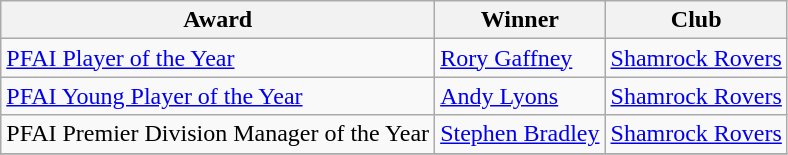<table class="wikitable">
<tr>
<th>Award</th>
<th>Winner</th>
<th>Club</th>
</tr>
<tr>
<td><a href='#'>PFAI Player of the Year</a></td>
<td><a href='#'>Rory Gaffney</a></td>
<td><a href='#'>Shamrock Rovers</a></td>
</tr>
<tr>
<td><a href='#'>PFAI Young Player of the Year</a></td>
<td><a href='#'>Andy Lyons</a></td>
<td><a href='#'>Shamrock Rovers</a></td>
</tr>
<tr>
<td>PFAI Premier Division Manager of the Year</td>
<td><a href='#'>Stephen Bradley</a></td>
<td><a href='#'>Shamrock Rovers</a></td>
</tr>
<tr>
</tr>
</table>
